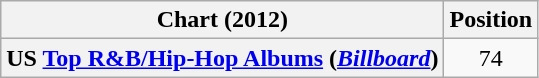<table class="wikitable plainrowheaders" style="text-align:center;">
<tr>
<th>Chart (2012)</th>
<th>Position</th>
</tr>
<tr>
<th scope="row">US <a href='#'>Top R&B/Hip-Hop Albums</a> (<em><a href='#'>Billboard</a></em>)</th>
<td style="text-align:center;">74</td>
</tr>
</table>
